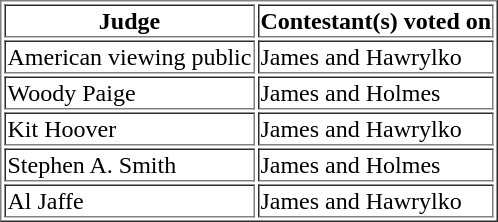<table border=1>
<tr>
<th>Judge</th>
<th>Contestant(s) voted on</th>
</tr>
<tr>
<td>American viewing public</td>
<td>James and Hawrylko</td>
</tr>
<tr>
<td>Woody Paige</td>
<td>James and Holmes</td>
</tr>
<tr>
<td>Kit Hoover</td>
<td>James and Hawrylko</td>
</tr>
<tr>
<td>Stephen A. Smith</td>
<td>James and Holmes</td>
</tr>
<tr>
<td>Al Jaffe</td>
<td>James and Hawrylko</td>
</tr>
</table>
